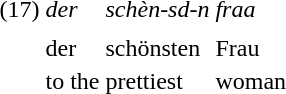<table>
<tr>
<td>(17)</td>
<td><em>der</em></td>
<td><em>schèn-sd-n</em></td>
<td><em>fraa</em></td>
</tr>
<tr>
<td></td>
<td></td>
<td></td>
<td></td>
</tr>
<tr>
<td></td>
<td>der</td>
<td>schönsten</td>
<td>Frau</td>
</tr>
<tr>
<td></td>
<td>to the</td>
<td>prettiest</td>
<td>woman</td>
</tr>
</table>
